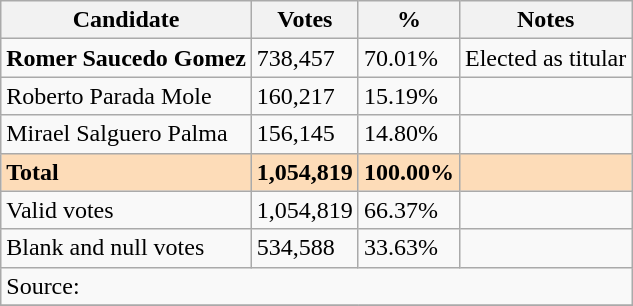<table class=wikitable>
<tr>
<th>Candidate</th>
<th>Votes</th>
<th>%</th>
<th>Notes</th>
</tr>
<tr>
<td><strong>Romer Saucedo Gomez</strong></td>
<td>738,457</td>
<td>70.01%</td>
<td>Elected as titular</td>
</tr>
<tr>
<td>Roberto Parada Mole</td>
<td>160,217</td>
<td>15.19%</td>
<td></td>
</tr>
<tr>
<td>Mirael Salguero Palma</td>
<td>156,145</td>
<td>14.80%</td>
<td></td>
</tr>
<tr>
<td style="background:#FDDCB8"><strong>Total</strong></td>
<td style="background:#FDDCB8"><strong>1,054,819</strong></td>
<td style="background:#FDDCB8"><strong>100.00%</strong></td>
<td style="background:#FDDCB8"></td>
</tr>
<tr>
<td>Valid votes</td>
<td>1,054,819</td>
<td>66.37%</td>
<td></td>
</tr>
<tr>
<td>Blank and null votes</td>
<td>534,588</td>
<td>33.63%</td>
<td></td>
</tr>
<tr>
<td colspan="4">Source: </td>
</tr>
<tr>
</tr>
</table>
